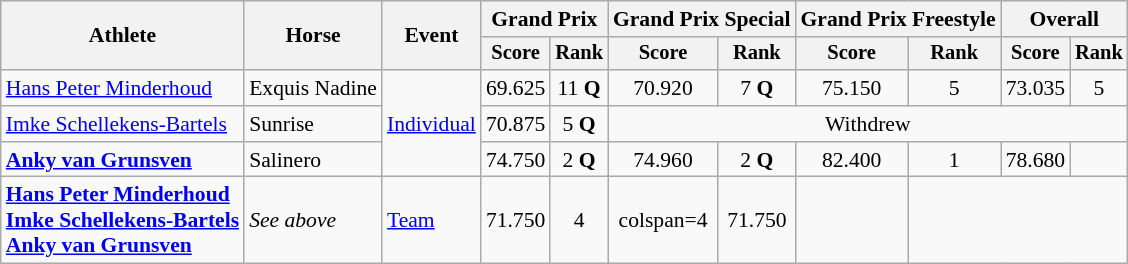<table class=wikitable style="font-size:90%">
<tr>
<th rowspan="2">Athlete</th>
<th rowspan="2">Horse</th>
<th rowspan="2">Event</th>
<th colspan="2">Grand Prix</th>
<th colspan="2">Grand Prix Special</th>
<th colspan="2">Grand Prix Freestyle</th>
<th colspan="2">Overall</th>
</tr>
<tr style="font-size:95%">
<th>Score</th>
<th>Rank</th>
<th>Score</th>
<th>Rank</th>
<th>Score</th>
<th>Rank</th>
<th>Score</th>
<th>Rank</th>
</tr>
<tr align=center>
<td align=left><a href='#'>Hans Peter Minderhoud</a></td>
<td align=left>Exquis Nadine</td>
<td align=left rowspan=3><a href='#'>Individual</a></td>
<td>69.625</td>
<td>11 <strong>Q</strong></td>
<td>70.920</td>
<td>7 <strong>Q</strong></td>
<td>75.150</td>
<td>5</td>
<td>73.035</td>
<td>5</td>
</tr>
<tr align=center>
<td align=left><a href='#'>Imke Schellekens-Bartels</a></td>
<td align=left>Sunrise</td>
<td>70.875</td>
<td>5 <strong>Q</strong></td>
<td colspan=6>Withdrew</td>
</tr>
<tr align=center>
<td align=left><strong><a href='#'>Anky van Grunsven</a></strong></td>
<td align=left>Salinero</td>
<td>74.750</td>
<td>2 <strong>Q</strong></td>
<td>74.960</td>
<td>2 <strong>Q</strong></td>
<td>82.400</td>
<td>1</td>
<td>78.680</td>
<td></td>
</tr>
<tr align=center>
<td align=left><strong><a href='#'>Hans Peter Minderhoud</a><br><a href='#'>Imke Schellekens-Bartels</a><br><a href='#'>Anky van Grunsven</a></strong></td>
<td align=left><em>See above</em></td>
<td align=left><a href='#'>Team</a></td>
<td>71.750</td>
<td>4</td>
<td>colspan=4 </td>
<td>71.750</td>
<td></td>
</tr>
</table>
